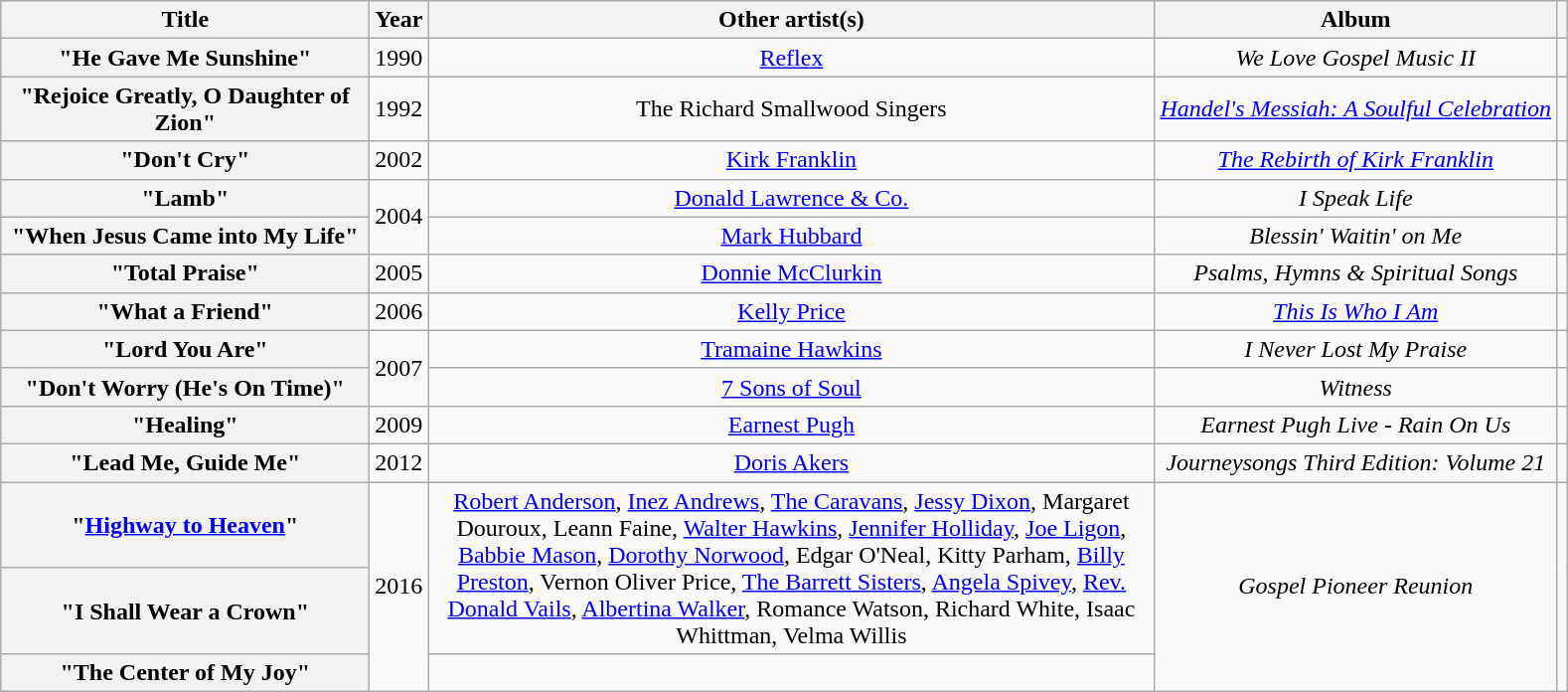<table class="wikitable plainrowheaders" style="text-align:center;" border="1">
<tr>
<th scope="col" style="width:15em;">Title</th>
<th scope="col">Year</th>
<th scope="col" style="width:30em;">Other artist(s)</th>
<th scope="col">Album</th>
<th scope="col"></th>
</tr>
<tr>
<th scope="row">"He Gave Me Sunshine"</th>
<td>1990</td>
<td><a href='#'>Reflex</a></td>
<td><em>We Love Gospel Music II</em></td>
<td></td>
</tr>
<tr>
<th scope="row">"Rejoice Greatly, O Daughter of Zion"</th>
<td>1992</td>
<td>The Richard Smallwood Singers</td>
<td><em><a href='#'>Handel's Messiah: A Soulful Celebration</a></em></td>
<td></td>
</tr>
<tr>
<th scope="row">"Don't Cry"</th>
<td>2002</td>
<td><a href='#'>Kirk Franklin</a></td>
<td><em><a href='#'>The Rebirth of Kirk Franklin</a></em></td>
<td></td>
</tr>
<tr>
<th scope="row">"Lamb"</th>
<td rowspan="2">2004</td>
<td><a href='#'>Donald Lawrence & Co.</a></td>
<td><em>I Speak Life</em></td>
<td></td>
</tr>
<tr>
<th scope="row">"When Jesus Came into My Life"</th>
<td><a href='#'>Mark Hubbard</a></td>
<td><em>Blessin' Waitin' on Me</em></td>
<td></td>
</tr>
<tr>
<th scope="row">"Total Praise"</th>
<td>2005</td>
<td><a href='#'>Donnie McClurkin</a></td>
<td><em>Psalms, Hymns & Spiritual Songs</em></td>
<td></td>
</tr>
<tr>
<th scope="row">"What a Friend"</th>
<td>2006</td>
<td><a href='#'>Kelly Price</a></td>
<td><em><a href='#'>This Is Who I Am</a></em></td>
<td></td>
</tr>
<tr>
<th scope="row">"Lord You Are"</th>
<td rowspan="2">2007</td>
<td><a href='#'>Tramaine Hawkins</a></td>
<td><em>I Never Lost My Praise</em></td>
<td></td>
</tr>
<tr>
<th scope="row">"Don't Worry (He's On Time)"</th>
<td><a href='#'>7 Sons of Soul</a></td>
<td><em>Witness</em></td>
<td></td>
</tr>
<tr>
<th scope="row">"Healing"</th>
<td>2009</td>
<td><a href='#'>Earnest Pugh</a></td>
<td><em>Earnest Pugh Live - Rain On Us</em></td>
<td></td>
</tr>
<tr>
<th scope="row">"Lead Me, Guide Me"</th>
<td>2012</td>
<td><a href='#'>Doris Akers</a></td>
<td><em>Journeysongs Third Edition: Volume 21</em></td>
<td></td>
</tr>
<tr>
<th scope="row">"<a href='#'>Highway to Heaven</a>"</th>
<td rowspan="3">2016</td>
<td rowspan="2"><a href='#'>Robert Anderson</a>, <a href='#'>Inez Andrews</a>, <a href='#'>The Caravans</a>, <a href='#'>Jessy Dixon</a>, Margaret Douroux, Leann Faine, <a href='#'>Walter Hawkins</a>, <a href='#'>Jennifer Holliday</a>, <a href='#'>Joe Ligon</a>, <a href='#'>Babbie Mason</a>, <a href='#'>Dorothy Norwood</a>, Edgar O'Neal, Kitty Parham, <a href='#'>Billy Preston</a>, Vernon Oliver Price, <a href='#'>The Barrett Sisters</a>, <a href='#'>Angela Spivey</a>, <a href='#'>Rev. Donald Vails</a>, <a href='#'>Albertina Walker</a>, Romance Watson, Richard White, Isaac Whittman, Velma Willis</td>
<td rowspan="3"><em>Gospel Pioneer Reunion</em></td>
<td rowspan="3"></td>
</tr>
<tr>
<th scope="row">"I Shall Wear a Crown"</th>
</tr>
<tr>
<th scope="row">"The Center of My Joy"</th>
<td></td>
</tr>
</table>
